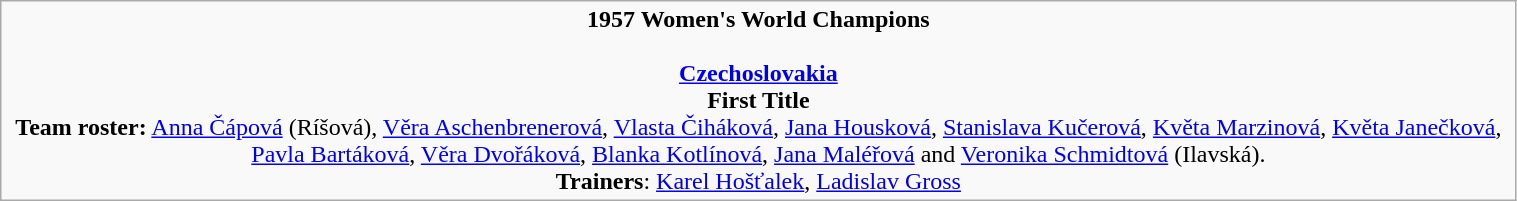<table class="wikitable" width=80%>
<tr align=center>
<td><strong>1957 Women's World Champions</strong><br><br><strong><a href='#'>Czechoslovakia</a></strong><br><strong>First Title</strong><br><strong>Team roster:</strong> <a href='#'>Anna Čápová</a> (Ríšová), <a href='#'>Věra Aschenbrenerová</a>, <a href='#'>Vlasta Čiháková</a>, <a href='#'>Jana Housková</a>, <a href='#'>Stanislava Kučerová</a>, <a href='#'>Květa Marzinová</a>, <a href='#'>Květa Janečková</a>, <a href='#'>Pavla Bartáková</a>, <a href='#'>Věra Dvořáková</a>, <a href='#'>Blanka Kotlínová</a>, <a href='#'>Jana Maléřová</a> and <a href='#'>Veronika Schmidtová</a> (Ilavská). <br><strong>Trainers</strong>: <a href='#'>Karel Hošťalek</a>, <a href='#'>Ladislav Gross</a></td>
</tr>
</table>
